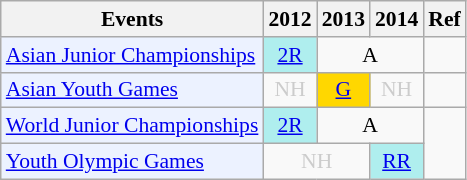<table class="wikitable" style="font-size: 90%; text-align:center">
<tr>
<th>Events</th>
<th>2012</th>
<th>2013</th>
<th>2014</th>
<th>Ref</th>
</tr>
<tr>
<td bgcolor="#ECF2FF"; align="left"><a href='#'>Asian Junior Championships</a></td>
<td bgcolor=AFEEEE><a href='#'>2R</a></td>
<td colspan="2">A</td>
</tr>
<tr>
<td bgcolor="#ECF2FF"; align="left"><a href='#'>Asian Youth Games</a></td>
<td style=color:#ccc>NH</td>
<td bgcolor=gold><a href='#'>G</a></td>
<td style=color:#ccc>NH</td>
<td></td>
</tr>
<tr>
<td bgcolor="#ECF2FF"; align="left"><a href='#'>World Junior Championships</a></td>
<td bgcolor=AFEEEE><a href='#'>2R</a></td>
<td colspan="2">A</td>
</tr>
<tr>
<td bgcolor="#ECF2FF"; align="left"><a href='#'>Youth Olympic Games</a></td>
<td colspan="2" style=color:#ccc>NH</td>
<td bgcolor=AFEEEE><a href='#'>RR</a></td>
</tr>
</table>
